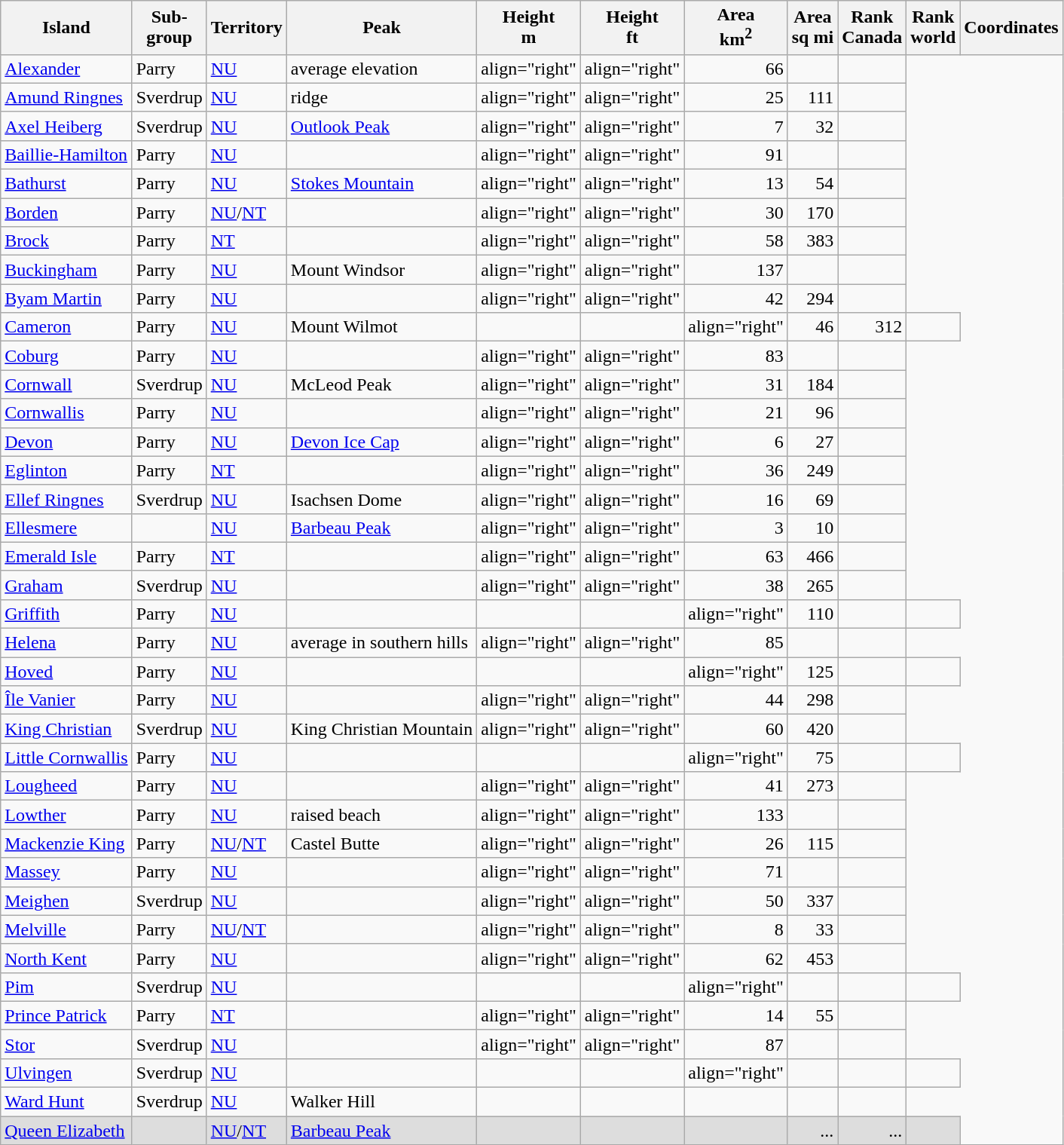<table class="wikitable sortable">
<tr>
<th>Island</th>
<th>Sub-<br>group</th>
<th>Territory</th>
<th>Peak</th>
<th>Height<br>m</th>
<th class="unsortable">Height<br>ft</th>
<th>Area<br>km<sup>2</sup></th>
<th class="unsortable">Area<br>sq mi</th>
<th class="unsortable">Rank<br>Canada</th>
<th class="unsortable">Rank<br>world</th>
<th>Coordinates</th>
</tr>
<tr>
<td><a href='#'>Alexander</a></td>
<td>Parry</td>
<td><a href='#'>NU</a></td>
<td>average elevation</td>
<td>align="right" </td>
<td>align="right" </td>
<td style="text-align:right;">66</td>
<td style="text-align:right;"> </td>
<td></td>
</tr>
<tr>
<td><a href='#'>Amund Ringnes</a></td>
<td>Sverdrup</td>
<td><a href='#'>NU</a></td>
<td>ridge</td>
<td>align="right" </td>
<td>align="right" </td>
<td style="text-align:right;">25</td>
<td style="text-align:right;">111</td>
<td></td>
</tr>
<tr>
<td><a href='#'>Axel Heiberg</a></td>
<td>Sverdrup</td>
<td><a href='#'>NU</a></td>
<td><a href='#'>Outlook Peak</a></td>
<td>align="right" </td>
<td>align="right" </td>
<td style="text-align:right;">7</td>
<td style="text-align:right;">32</td>
<td></td>
</tr>
<tr>
<td><a href='#'>Baillie-Hamilton</a></td>
<td>Parry</td>
<td><a href='#'>NU</a></td>
<td> </td>
<td>align="right" </td>
<td>align="right" </td>
<td style="text-align:right;">91</td>
<td style="text-align:right;"> </td>
<td></td>
</tr>
<tr>
<td><a href='#'>Bathurst</a></td>
<td>Parry</td>
<td><a href='#'>NU</a></td>
<td><a href='#'>Stokes Mountain</a></td>
<td>align="right" </td>
<td>align="right" </td>
<td style="text-align:right;">13</td>
<td style="text-align:right;">54</td>
<td></td>
</tr>
<tr>
<td><a href='#'>Borden</a></td>
<td>Parry</td>
<td><a href='#'>NU</a>/<a href='#'>NT</a></td>
<td> </td>
<td>align="right" </td>
<td>align="right" </td>
<td style="text-align:right;">30</td>
<td style="text-align:right;">170</td>
<td></td>
</tr>
<tr>
<td><a href='#'>Brock</a></td>
<td>Parry</td>
<td><a href='#'>NT</a></td>
<td> </td>
<td>align="right" </td>
<td>align="right" </td>
<td style="text-align:right;">58</td>
<td style="text-align:right;">383</td>
<td></td>
</tr>
<tr>
<td><a href='#'>Buckingham</a></td>
<td>Parry</td>
<td><a href='#'>NU</a></td>
<td>Mount Windsor</td>
<td>align="right" </td>
<td>align="right" </td>
<td style="text-align:right;">137</td>
<td style="text-align:right;"> </td>
<td></td>
</tr>
<tr>
<td><a href='#'>Byam Martin</a></td>
<td>Parry</td>
<td><a href='#'>NU</a></td>
<td> </td>
<td>align="right" </td>
<td>align="right" </td>
<td style="text-align:right;">42</td>
<td style="text-align:right;">294</td>
<td></td>
</tr>
<tr>
<td><a href='#'>Cameron</a></td>
<td>Parry</td>
<td><a href='#'>NU</a></td>
<td>Mount Wilmot</td>
<td style="text-align:right;"> </td>
<td> </td>
<td>align="right" </td>
<td style="text-align:right;">46</td>
<td style="text-align:right;">312</td>
<td></td>
</tr>
<tr>
<td><a href='#'>Coburg</a></td>
<td>Parry</td>
<td><a href='#'>NU</a></td>
<td> </td>
<td>align="right" </td>
<td>align="right" </td>
<td style="text-align:right;">83</td>
<td style="text-align:right;"> </td>
<td></td>
</tr>
<tr>
<td><a href='#'>Cornwall</a></td>
<td>Sverdrup</td>
<td><a href='#'>NU</a></td>
<td>McLeod Peak</td>
<td>align="right" </td>
<td>align="right" </td>
<td style="text-align:right;">31</td>
<td style="text-align:right;">184</td>
<td></td>
</tr>
<tr>
<td><a href='#'>Cornwallis</a></td>
<td>Parry</td>
<td><a href='#'>NU</a></td>
<td> </td>
<td>align="right" </td>
<td>align="right" </td>
<td style="text-align:right;">21</td>
<td style="text-align:right;">96</td>
<td></td>
</tr>
<tr>
<td><a href='#'>Devon</a></td>
<td>Parry</td>
<td><a href='#'>NU</a></td>
<td><a href='#'>Devon Ice Cap</a></td>
<td>align="right" </td>
<td>align="right" </td>
<td style="text-align:right;">6</td>
<td style="text-align:right;">27</td>
<td></td>
</tr>
<tr>
<td><a href='#'>Eglinton</a></td>
<td>Parry</td>
<td><a href='#'>NT</a></td>
<td> </td>
<td>align="right" </td>
<td>align="right" </td>
<td style="text-align:right;">36</td>
<td style="text-align:right;">249</td>
<td></td>
</tr>
<tr>
<td><a href='#'>Ellef Ringnes</a></td>
<td>Sverdrup</td>
<td><a href='#'>NU</a></td>
<td>Isachsen Dome</td>
<td>align="right" </td>
<td>align="right" </td>
<td style="text-align:right;">16</td>
<td style="text-align:right;">69</td>
<td></td>
</tr>
<tr>
<td><a href='#'>Ellesmere</a></td>
<td></td>
<td><a href='#'>NU</a></td>
<td><a href='#'>Barbeau Peak</a></td>
<td>align="right" </td>
<td>align="right" </td>
<td style="text-align:right;">3</td>
<td style="text-align:right;">10</td>
<td></td>
</tr>
<tr>
<td><a href='#'>Emerald Isle</a></td>
<td>Parry</td>
<td><a href='#'>NT</a></td>
<td> </td>
<td>align="right" </td>
<td>align="right" </td>
<td style="text-align:right;">63</td>
<td style="text-align:right;">466</td>
<td></td>
</tr>
<tr>
<td><a href='#'>Graham</a></td>
<td>Sverdrup</td>
<td><a href='#'>NU</a></td>
<td> </td>
<td>align="right" </td>
<td>align="right" </td>
<td style="text-align:right;">38</td>
<td style="text-align:right;">265</td>
<td></td>
</tr>
<tr>
<td><a href='#'>Griffith</a></td>
<td>Parry</td>
<td><a href='#'>NU</a></td>
<td> </td>
<td style="text-align:right;"> </td>
<td> </td>
<td>align="right" </td>
<td style="text-align:right;">110</td>
<td style="text-align:right;"> </td>
<td></td>
</tr>
<tr>
<td><a href='#'>Helena</a></td>
<td>Parry</td>
<td><a href='#'>NU</a></td>
<td>average in southern hills</td>
<td>align="right" </td>
<td>align="right" </td>
<td style="text-align:right;">85</td>
<td style="text-align:right;"> </td>
<td></td>
</tr>
<tr>
<td><a href='#'>Hoved</a></td>
<td>Parry</td>
<td><a href='#'>NU</a></td>
<td> </td>
<td style="text-align:right;"> </td>
<td> </td>
<td>align="right" </td>
<td style="text-align:right;">125</td>
<td style="text-align:right;"> </td>
<td></td>
</tr>
<tr>
<td><a href='#'>Île Vanier</a></td>
<td>Parry</td>
<td><a href='#'>NU</a></td>
<td> </td>
<td>align="right" </td>
<td>align="right" </td>
<td style="text-align:right;">44</td>
<td style="text-align:right;">298</td>
<td></td>
</tr>
<tr>
<td><a href='#'>King Christian</a></td>
<td>Sverdrup</td>
<td><a href='#'>NU</a></td>
<td>King Christian Mountain</td>
<td>align="right" </td>
<td>align="right" </td>
<td style="text-align:right;">60</td>
<td style="text-align:right;">420</td>
<td></td>
</tr>
<tr>
<td><a href='#'>Little Cornwallis</a></td>
<td>Parry</td>
<td><a href='#'>NU</a></td>
<td> </td>
<td style="text-align:right;"> </td>
<td> </td>
<td>align="right" </td>
<td style="text-align:right;">75</td>
<td style="text-align:right;"> </td>
<td></td>
</tr>
<tr>
<td><a href='#'>Lougheed</a></td>
<td>Parry</td>
<td><a href='#'>NU</a></td>
<td> </td>
<td>align="right" </td>
<td>align="right" </td>
<td style="text-align:right;">41</td>
<td style="text-align:right;">273</td>
<td></td>
</tr>
<tr>
<td><a href='#'>Lowther</a></td>
<td>Parry</td>
<td><a href='#'>NU</a></td>
<td>raised beach</td>
<td>align="right" </td>
<td>align="right" </td>
<td style="text-align:right;">133</td>
<td style="text-align:right;"> </td>
<td></td>
</tr>
<tr>
<td><a href='#'>Mackenzie King</a></td>
<td>Parry</td>
<td><a href='#'>NU</a>/<a href='#'>NT</a></td>
<td>Castel Butte</td>
<td>align="right" </td>
<td>align="right" </td>
<td style="text-align:right;">26</td>
<td style="text-align:right;">115</td>
<td></td>
</tr>
<tr>
<td><a href='#'>Massey</a></td>
<td>Parry</td>
<td><a href='#'>NU</a></td>
<td> </td>
<td>align="right" </td>
<td>align="right" </td>
<td style="text-align:right;">71</td>
<td style="text-align:right;"> </td>
<td></td>
</tr>
<tr>
<td><a href='#'>Meighen</a></td>
<td>Sverdrup</td>
<td><a href='#'>NU</a></td>
<td> </td>
<td>align="right" </td>
<td>align="right" </td>
<td style="text-align:right;">50</td>
<td style="text-align:right;">337</td>
<td></td>
</tr>
<tr>
<td><a href='#'>Melville</a></td>
<td>Parry</td>
<td><a href='#'>NU</a>/<a href='#'>NT</a></td>
<td> </td>
<td>align="right" </td>
<td>align="right" </td>
<td style="text-align:right;">8</td>
<td style="text-align:right;">33</td>
<td></td>
</tr>
<tr>
<td><a href='#'>North Kent</a></td>
<td>Parry</td>
<td><a href='#'>NU</a></td>
<td> </td>
<td>align="right" </td>
<td>align="right" </td>
<td style="text-align:right;">62</td>
<td style="text-align:right;">453</td>
<td></td>
</tr>
<tr>
<td><a href='#'>Pim</a></td>
<td>Sverdrup</td>
<td><a href='#'>NU</a></td>
<td> </td>
<td></td>
<td></td>
<td>align="right" </td>
<td></td>
<td></td>
<td></td>
</tr>
<tr>
<td><a href='#'>Prince Patrick</a></td>
<td>Parry</td>
<td><a href='#'>NT</a></td>
<td> </td>
<td>align="right" </td>
<td>align="right" </td>
<td style="text-align:right;">14</td>
<td style="text-align:right;">55</td>
<td></td>
</tr>
<tr>
<td><a href='#'>Stor</a></td>
<td>Sverdrup</td>
<td><a href='#'>NU</a></td>
<td> </td>
<td>align="right" </td>
<td>align="right" </td>
<td style="text-align:right;">87</td>
<td style="text-align:right;"> </td>
<td></td>
</tr>
<tr>
<td><a href='#'>Ulvingen</a></td>
<td>Sverdrup</td>
<td><a href='#'>NU</a></td>
<td> </td>
<td></td>
<td></td>
<td>align="right" </td>
<td></td>
<td></td>
<td><br></td>
</tr>
<tr>
<td><a href='#'>Ward Hunt</a></td>
<td>Sverdrup</td>
<td><a href='#'>NU</a></td>
<td>Walker Hill</td>
<td></td>
<td></td>
<td style="text-align:right;"></td>
<td style="text-align:right;"> </td>
<td></td>
</tr>
<tr style="background:#ddd;" class="sortbottom">
<td><a href='#'>Queen Elizabeth</a></td>
<td></td>
<td><a href='#'>NU</a>/<a href='#'>NT</a></td>
<td><a href='#'>Barbeau Peak</a></td>
<td></td>
<td></td>
<td></td>
<td style="text-align:right;">...</td>
<td style="text-align:right;">...</td>
<td></td>
</tr>
</table>
